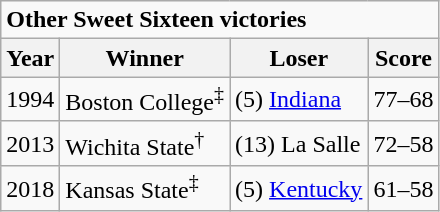<table class="wikitable">
<tr>
<td colspan="4"><strong>Other Sweet Sixteen victories</strong></td>
</tr>
<tr>
<th>Year</th>
<th>Winner</th>
<th>Loser</th>
<th>Score</th>
</tr>
<tr>
<td>1994</td>
<td>Boston College<sup>‡</sup></td>
<td>(5) <a href='#'>Indiana</a></td>
<td>77–68</td>
</tr>
<tr>
<td>2013</td>
<td>Wichita State<sup>†</sup></td>
<td>(13) La Salle</td>
<td>72–58</td>
</tr>
<tr>
<td>2018</td>
<td>Kansas State<sup>‡</sup></td>
<td>(5) <a href='#'>Kentucky</a></td>
<td>61–58</td>
</tr>
</table>
